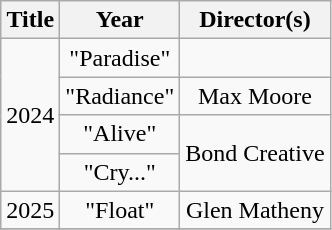<table class="wikitable plainrowheaders" style="text-align:center;">
<tr>
<th scope="col">Title</th>
<th scope="col">Year</th>
<th scope="col">Director(s)</th>
</tr>
<tr>
<td rowspan="4">2024</td>
<td>"Paradise"</td>
<td></td>
</tr>
<tr>
<td>"Radiance"</td>
<td>Max Moore</td>
</tr>
<tr>
<td>"Alive"</td>
<td rowspan="2">Bond Creative</td>
</tr>
<tr>
<td>"Cry..."</td>
</tr>
<tr>
<td>2025</td>
<td>"Float"</td>
<td>Glen Matheny</td>
</tr>
<tr>
</tr>
</table>
